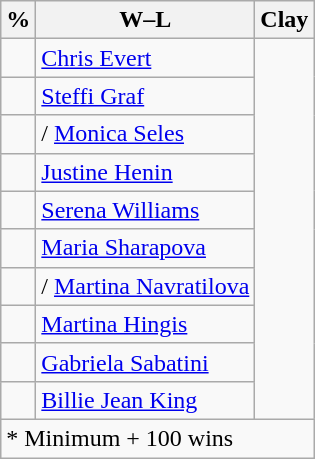<table class="wikitable nowrap">
<tr>
<th>%</th>
<th>W–L</th>
<th>Clay</th>
</tr>
<tr>
<td></td>
<td> <a href='#'>Chris Evert</a></td>
</tr>
<tr>
<td></td>
<td> <a href='#'>Steffi Graf</a></td>
</tr>
<tr>
<td></td>
<td>/ <a href='#'>Monica Seles</a></td>
</tr>
<tr>
<td></td>
<td> <a href='#'>Justine Henin</a></td>
</tr>
<tr>
<td></td>
<td> <a href='#'>Serena Williams</a></td>
</tr>
<tr>
<td></td>
<td> <a href='#'>Maria Sharapova</a></td>
</tr>
<tr>
<td></td>
<td>/ <a href='#'>Martina Navratilova</a></td>
</tr>
<tr>
<td></td>
<td> <a href='#'>Martina Hingis</a></td>
</tr>
<tr>
<td></td>
<td> <a href='#'>Gabriela Sabatini</a></td>
</tr>
<tr>
<td></td>
<td> <a href='#'>Billie Jean King</a></td>
</tr>
<tr>
<td colspan="3">* Minimum + 100 wins</td>
</tr>
</table>
